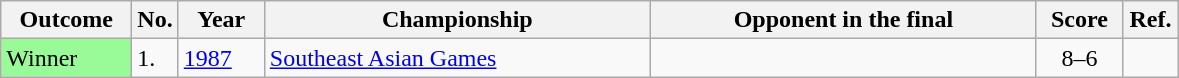<table class="wikitable sortable">
<tr>
<th width="80">Outcome</th>
<th width="20">No.</th>
<th width="50">Year</th>
<th width="250">Championship</th>
<th width="250">Opponent in the final</th>
<th width="50">Score</th>
<th width="30">Ref.</th>
</tr>
<tr>
<td style="background:#98FB98">Winner</td>
<td>1.</td>
<td><a href='#'>1987</a></td>
<td><a href='#'>Southeast Asian Games</a></td>
<td></td>
<td align = "center">8–6</td>
<td></td>
</tr>
</table>
